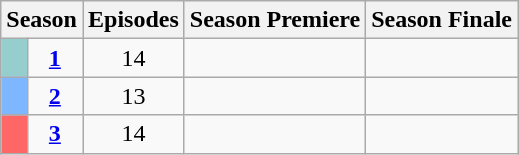<table class="wikitable">
<tr>
<th colspan="2">Season</th>
<th>Episodes</th>
<th>Season Premiere</th>
<th>Season Finale</th>
</tr>
<tr>
<td style="background:#96CDCD; height:5px;"></td>
<td style="text-align:center;"><strong><a href='#'>1</a></strong></td>
<td style="text-align:center;">14</td>
<td style="text-align:center;"></td>
<td style="text-align:center;"></td>
</tr>
<tr>
<td style="background:#7EB6FF; height:5px;"></td>
<td style="text-align:center;"><strong><a href='#'>2</a></strong></td>
<td style="text-align:center;">13</td>
<td style="text-align:center;"></td>
<td style="text-align:center;"></td>
</tr>
<tr>
<td style="background:#FF6666; height:5px;"></td>
<td style="text-align:center;"><strong><a href='#'>3</a></strong></td>
<td style="text-align:center;">14</td>
<td style="text-align:center;"></td>
<td style="text-align:center;"></td>
</tr>
</table>
